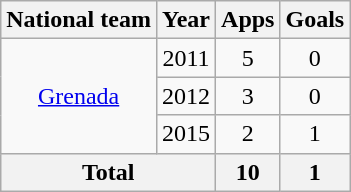<table class=wikitable style=text-align:center>
<tr>
<th>National team</th>
<th>Year</th>
<th>Apps</th>
<th>Goals</th>
</tr>
<tr>
<td rowspan=3><a href='#'>Grenada</a></td>
<td>2011</td>
<td>5</td>
<td>0</td>
</tr>
<tr>
<td>2012</td>
<td>3</td>
<td>0</td>
</tr>
<tr>
<td>2015</td>
<td>2</td>
<td>1</td>
</tr>
<tr>
<th colspan=2>Total</th>
<th>10</th>
<th>1</th>
</tr>
</table>
